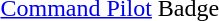<table>
<tr>
<td></td>
<td><a href='#'>Command Pilot</a> Badge</td>
</tr>
</table>
